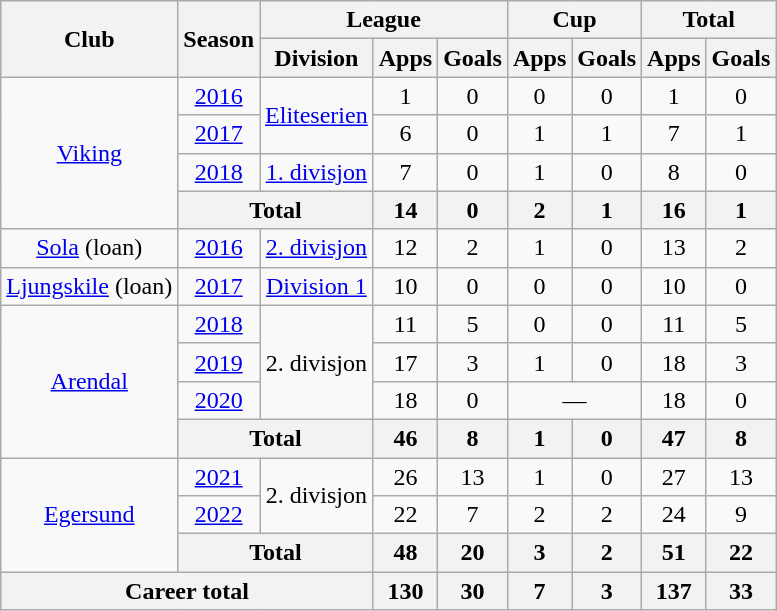<table class="wikitable" style="text-align: center;">
<tr>
<th rowspan="2">Club</th>
<th rowspan="2">Season</th>
<th colspan="3">League</th>
<th colspan="2">Cup</th>
<th colspan="2">Total</th>
</tr>
<tr>
<th>Division</th>
<th>Apps</th>
<th>Goals</th>
<th>Apps</th>
<th>Goals</th>
<th>Apps</th>
<th>Goals</th>
</tr>
<tr>
<td rowspan="4"><a href='#'>Viking</a></td>
<td><a href='#'>2016</a></td>
<td rowspan="2"><a href='#'>Eliteserien</a></td>
<td>1</td>
<td>0</td>
<td>0</td>
<td>0</td>
<td>1</td>
<td>0</td>
</tr>
<tr>
<td><a href='#'>2017</a></td>
<td>6</td>
<td>0</td>
<td>1</td>
<td>1</td>
<td>7</td>
<td>1</td>
</tr>
<tr>
<td><a href='#'>2018</a></td>
<td><a href='#'>1. divisjon</a></td>
<td>7</td>
<td>0</td>
<td>1</td>
<td>0</td>
<td>8</td>
<td>0</td>
</tr>
<tr>
<th colspan="2">Total</th>
<th>14</th>
<th>0</th>
<th>2</th>
<th>1</th>
<th>16</th>
<th>1</th>
</tr>
<tr>
<td><a href='#'>Sola</a> (loan)</td>
<td><a href='#'>2016</a></td>
<td><a href='#'>2. divisjon</a></td>
<td>12</td>
<td>2</td>
<td>1</td>
<td>0</td>
<td>13</td>
<td>2</td>
</tr>
<tr>
<td><a href='#'>Ljungskile</a> (loan)</td>
<td><a href='#'>2017</a></td>
<td><a href='#'>Division 1</a></td>
<td>10</td>
<td>0</td>
<td>0</td>
<td>0</td>
<td>10</td>
<td>0</td>
</tr>
<tr>
<td rowspan="4"><a href='#'>Arendal</a></td>
<td><a href='#'>2018</a></td>
<td rowspan="3">2. divisjon</td>
<td>11</td>
<td>5</td>
<td>0</td>
<td>0</td>
<td>11</td>
<td>5</td>
</tr>
<tr>
<td><a href='#'>2019</a></td>
<td>17</td>
<td>3</td>
<td>1</td>
<td>0</td>
<td>18</td>
<td>3</td>
</tr>
<tr>
<td><a href='#'>2020</a></td>
<td>18</td>
<td>0</td>
<td colspan="2">—</td>
<td>18</td>
<td>0</td>
</tr>
<tr>
<th colspan="2">Total</th>
<th>46</th>
<th>8</th>
<th>1</th>
<th>0</th>
<th>47</th>
<th>8</th>
</tr>
<tr>
<td rowspan="3"><a href='#'>Egersund</a></td>
<td><a href='#'>2021</a></td>
<td rowspan="2">2. divisjon</td>
<td>26</td>
<td>13</td>
<td>1</td>
<td>0</td>
<td>27</td>
<td>13</td>
</tr>
<tr>
<td><a href='#'>2022</a></td>
<td>22</td>
<td>7</td>
<td>2</td>
<td>2</td>
<td>24</td>
<td>9</td>
</tr>
<tr>
<th colspan="2">Total</th>
<th>48</th>
<th>20</th>
<th>3</th>
<th>2</th>
<th>51</th>
<th>22</th>
</tr>
<tr>
<th colspan="3">Career total</th>
<th>130</th>
<th>30</th>
<th>7</th>
<th>3</th>
<th>137</th>
<th>33</th>
</tr>
</table>
